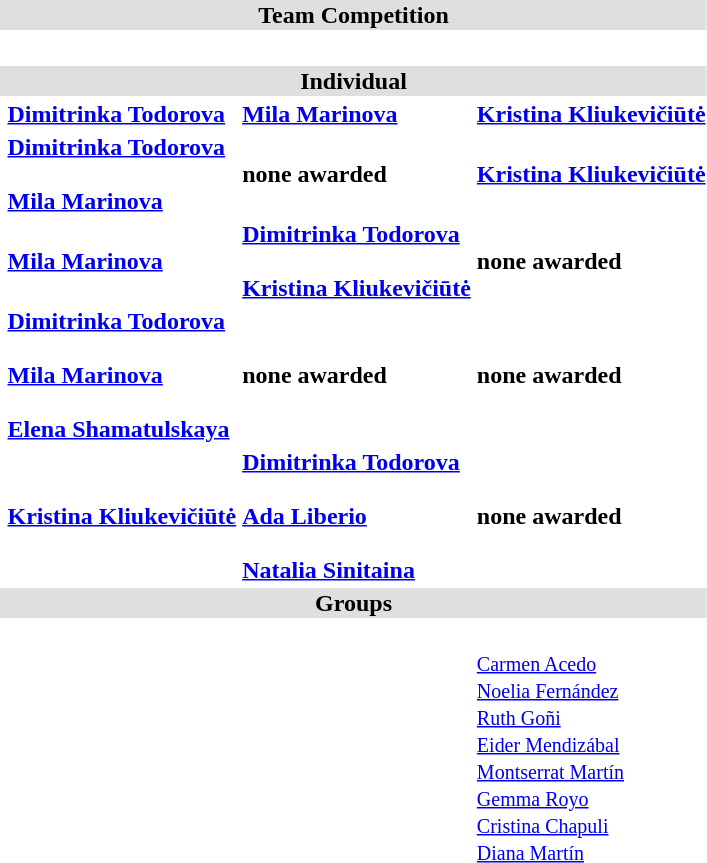<table>
<tr bgcolor="DFDFDF">
<td colspan="4" align="center"><strong>Team Competition</strong></td>
</tr>
<tr>
<th scope=row style="text-align:left"></th>
<td><strong></strong><br></td>
<td><strong></strong><br></td>
<td><strong></strong><br></td>
</tr>
<tr bgcolor="DFDFDF">
<td colspan="4" align="center"><strong>Individual</strong></td>
</tr>
<tr>
<th scope=row style="text-align:left"></th>
<td><strong><a href='#'>Dimitrinka Todorova</a></strong><br></td>
<td><strong><a href='#'>Mila Marinova</a></strong><br></td>
<td><strong><a href='#'>Kristina Kliukevičiūtė</a></strong><br></td>
</tr>
<tr>
<th scope=row style="text-align:left"></th>
<td><strong><a href='#'>Dimitrinka Todorova</a></strong><br><small></small><br><strong><a href='#'>Mila Marinova</a></strong><br><small></small></td>
<td><strong>none awarded</strong></td>
<td><strong><a href='#'>Kristina Kliukevičiūtė</a></strong><br></td>
</tr>
<tr>
<th scope=row style="text-align:left"></th>
<td><strong><a href='#'>Mila Marinova</a></strong><br></td>
<td><strong><a href='#'>Dimitrinka Todorova</a></strong><br><small></small><br><strong><a href='#'>Kristina Kliukevičiūtė</a></strong><br><small></small></td>
<td><strong>none awarded</strong></td>
</tr>
<tr>
<th scope=row style="text-align:left"></th>
<td><strong><a href='#'>Dimitrinka Todorova</a></strong><br><small></small><br><strong><a href='#'>Mila Marinova</a></strong><br><small></small><br><strong><a href='#'>Elena Shamatulskaya</a></strong><br><small></small></td>
<td><strong>none awarded</strong></td>
<td><strong>none awarded</strong></td>
</tr>
<tr>
<th scope=row style="text-align:left"></th>
<td><strong><a href='#'>Kristina Kliukevičiūtė</a></strong><br><small></small></td>
<td><strong><a href='#'>Dimitrinka Todorova</a></strong><br><small></small><br><strong><a href='#'>Ada Liberio</a></strong><br><small></small><br><strong><a href='#'>Natalia Sinitaina</a></strong><br><small></small></td>
<td><strong>none awarded</strong></td>
</tr>
<tr bgcolor="DFDFDF">
<td colspan="4" align="center"><strong>Groups</strong></td>
</tr>
<tr>
<th scope=row style="text-align:left"></th>
<td><strong></strong></td>
<td><strong></strong></td>
<td><strong></strong><br><small><a href='#'>Carmen Acedo</a><br><a href='#'>Noelia Fernández</a><br><a href='#'>Ruth Goñi</a><br><a href='#'>Eider Mendizábal</a><br><a href='#'>Montserrat Martín</a><br><a href='#'>Gemma Royo</a><br><a href='#'>Cristina Chapuli</a><br><a href='#'>Diana Martín</a></small></td>
</tr>
</table>
